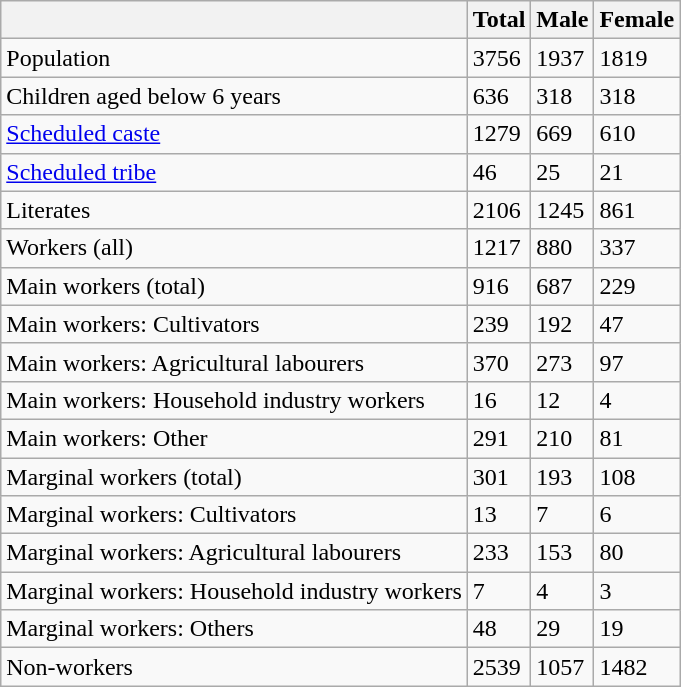<table class="wikitable sortable">
<tr>
<th></th>
<th>Total</th>
<th>Male</th>
<th>Female</th>
</tr>
<tr>
<td>Population</td>
<td>3756</td>
<td>1937</td>
<td>1819</td>
</tr>
<tr>
<td>Children aged below 6 years</td>
<td>636</td>
<td>318</td>
<td>318</td>
</tr>
<tr>
<td><a href='#'>Scheduled caste</a></td>
<td>1279</td>
<td>669</td>
<td>610</td>
</tr>
<tr>
<td><a href='#'>Scheduled tribe</a></td>
<td>46</td>
<td>25</td>
<td>21</td>
</tr>
<tr>
<td>Literates</td>
<td>2106</td>
<td>1245</td>
<td>861</td>
</tr>
<tr>
<td>Workers (all)</td>
<td>1217</td>
<td>880</td>
<td>337</td>
</tr>
<tr>
<td>Main workers (total)</td>
<td>916</td>
<td>687</td>
<td>229</td>
</tr>
<tr>
<td>Main workers: Cultivators</td>
<td>239</td>
<td>192</td>
<td>47</td>
</tr>
<tr>
<td>Main workers: Agricultural labourers</td>
<td>370</td>
<td>273</td>
<td>97</td>
</tr>
<tr>
<td>Main workers: Household industry workers</td>
<td>16</td>
<td>12</td>
<td>4</td>
</tr>
<tr>
<td>Main workers: Other</td>
<td>291</td>
<td>210</td>
<td>81</td>
</tr>
<tr>
<td>Marginal workers (total)</td>
<td>301</td>
<td>193</td>
<td>108</td>
</tr>
<tr>
<td>Marginal workers: Cultivators</td>
<td>13</td>
<td>7</td>
<td>6</td>
</tr>
<tr>
<td>Marginal workers: Agricultural labourers</td>
<td>233</td>
<td>153</td>
<td>80</td>
</tr>
<tr>
<td>Marginal workers: Household industry workers</td>
<td>7</td>
<td>4</td>
<td>3</td>
</tr>
<tr>
<td>Marginal workers: Others</td>
<td>48</td>
<td>29</td>
<td>19</td>
</tr>
<tr>
<td>Non-workers</td>
<td>2539</td>
<td>1057</td>
<td>1482</td>
</tr>
</table>
